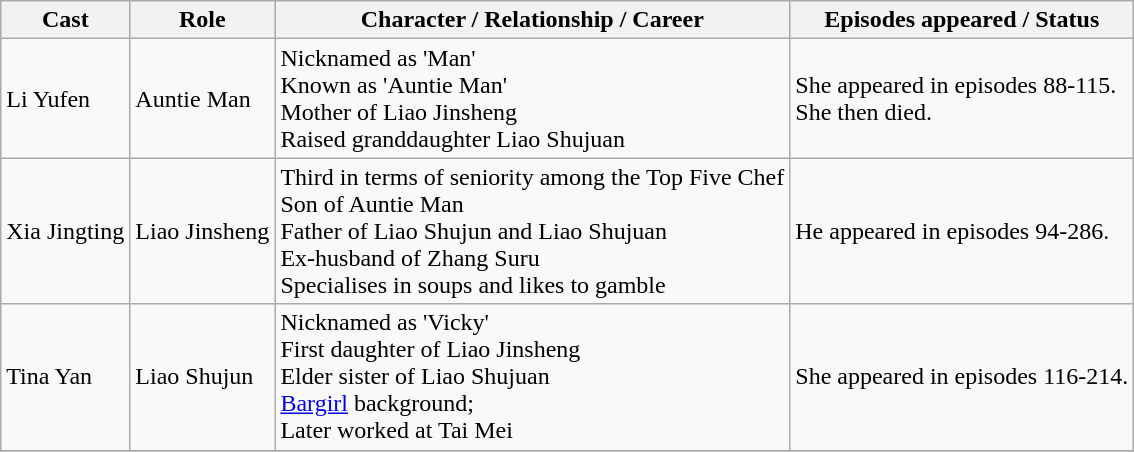<table class="wikitable">
<tr>
<th>Cast</th>
<th>Role</th>
<th>Character / Relationship / Career</th>
<th>Episodes appeared / Status</th>
</tr>
<tr>
<td>Li Yufen</td>
<td>Auntie Man</td>
<td>Nicknamed as 'Man'<br>Known as 'Auntie Man'<br>Mother of Liao Jinsheng<br>Raised granddaughter Liao Shujuan</td>
<td>She appeared in episodes 88-115.<br>She then died.</td>
</tr>
<tr>
<td>Xia Jingting</td>
<td>Liao Jinsheng</td>
<td>Third in terms of seniority among the Top Five Chef<br>Son of Auntie Man<br>Father of Liao Shujun and Liao Shujuan<br>Ex-husband of Zhang Suru<br>Specialises in soups and likes to gamble</td>
<td>He appeared in episodes 94-286.</td>
</tr>
<tr>
<td>Tina Yan</td>
<td>Liao Shujun</td>
<td>Nicknamed as 'Vicky'<br>First daughter of Liao Jinsheng<br>Elder sister of Liao Shujuan<br><a href='#'>Bargirl</a> background;<br>Later worked at Tai Mei</td>
<td>She appeared in episodes 116-214.</td>
</tr>
<tr>
</tr>
</table>
